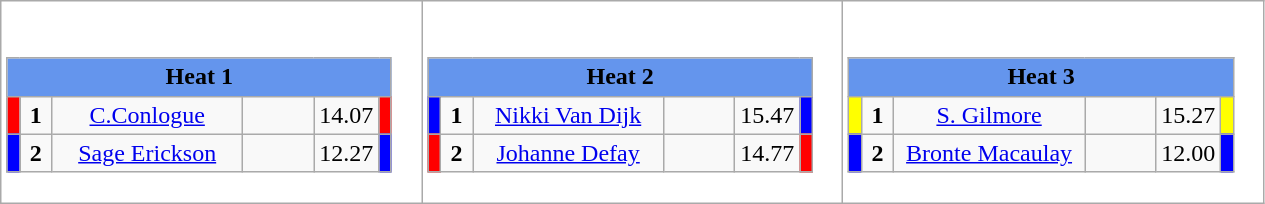<table class="wikitable" style="background:#fff;">
<tr>
<td><div><br><table class="wikitable">
<tr>
<td colspan="6"  style="text-align:center; background:#6495ed;"><strong>Heat 1</strong></td>
</tr>
<tr>
<td style="width:01px; background:#f00;"></td>
<td style="width:14px; text-align:center;"><strong>1</strong></td>
<td style="width:120px; text-align:center;"><a href='#'>C.Conlogue</a></td>
<td style="width:40px; text-align:center;"></td>
<td style="width:20px; text-align:center;">14.07</td>
<td style="width:01px; background:#f00;"></td>
</tr>
<tr>
<td style="width:01px; background:#00f;"></td>
<td style="width:14px; text-align:center;"><strong>2</strong></td>
<td style="width:120px; text-align:center;"><a href='#'>Sage Erickson</a></td>
<td style="width:40px; text-align:center;"></td>
<td style="width:20px; text-align:center;">12.27</td>
<td style="width:01px; background:#00f;"></td>
</tr>
</table>
</div></td>
<td><div><br><table class="wikitable">
<tr>
<td colspan="6"  style="text-align:center; background:#6495ed;"><strong>Heat 2</strong></td>
</tr>
<tr>
<td style="width:01px; background:#00f;"></td>
<td style="width:14px; text-align:center;"><strong>1</strong></td>
<td style="width:120px; text-align:center;"><a href='#'>Nikki Van Dijk</a></td>
<td style="width:40px; text-align:center;"></td>
<td style="width:20px; text-align:center;">15.47</td>
<td style="width:01px; background:#00f;"></td>
</tr>
<tr>
<td style="width:01px; background:#f00;"></td>
<td style="width:14px; text-align:center;"><strong>2</strong></td>
<td style="width:120px; text-align:center;"><a href='#'>Johanne Defay</a></td>
<td style="width:40px; text-align:center;"></td>
<td style="width:20px; text-align:center;">14.77</td>
<td style="width:01px; background:#f00;"></td>
</tr>
</table>
</div></td>
<td><div><br><table class="wikitable">
<tr>
<td colspan="6"  style="text-align:center; background:#6495ed;"><strong>Heat 3</strong></td>
</tr>
<tr>
<td style="width:01px; background:#ff0;"></td>
<td style="width:14px; text-align:center;"><strong>1</strong></td>
<td style="width:120px; text-align:center;"><a href='#'>S. Gilmore</a></td>
<td style="width:40px; text-align:center;"></td>
<td style="width:20px; text-align:center;">15.27</td>
<td style="width:01px; background:#ff0;"></td>
</tr>
<tr>
<td style="width:01px; background:#00f;"></td>
<td style="width:14px; text-align:center;"><strong>2</strong></td>
<td style="width:120px; text-align:center;"><a href='#'>Bronte Macaulay</a></td>
<td style="width:40px; text-align:center;"></td>
<td style="width:20px; text-align:center;">12.00</td>
<td style="width:01px; background:#00f;"></td>
</tr>
</table>
</div></td>
</tr>
</table>
